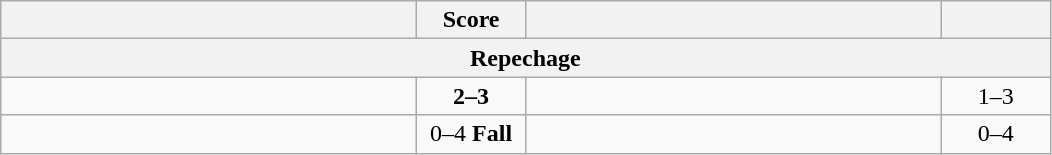<table class="wikitable" style="text-align: left; ">
<tr>
<th align="right" width="270"></th>
<th width="65">Score</th>
<th align="left" width="270"></th>
<th width="65"></th>
</tr>
<tr>
<th colspan=4>Repechage</th>
</tr>
<tr>
<td></td>
<td align="center"><strong>2–3</strong></td>
<td><strong></strong></td>
<td align=center>1–3 <strong></strong></td>
</tr>
<tr>
<td></td>
<td align="center">0–4 <strong>Fall</strong></td>
<td><strong></strong></td>
<td align=center>0–4 <strong></strong></td>
</tr>
</table>
